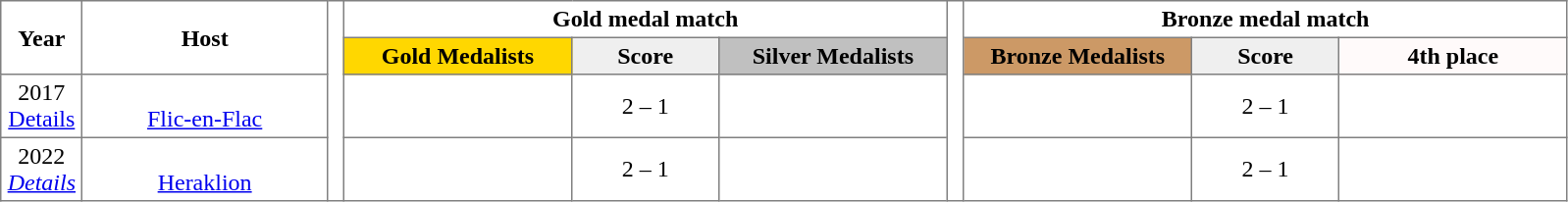<table border=1 style="border-collapse:collapse; font-size:100%; text-align:center;" cellpadding=3 cellspacing=0>
<tr>
<th rowspan=2 width=5%>Year</th>
<th rowspan=2 width=15%>Host</th>
<th width=1% rowspan=4 bgcolor=ffffff></th>
<th colspan=3>Gold medal match</th>
<th width=1% rowspan=4 bgcolor=ffffff></th>
<th colspan=3>Bronze medal match</th>
</tr>
<tr bgcolor=#efefef>
<th width=14% bgcolor=#ffd700>Gold Medalists</th>
<th width=9%>Score</th>
<th width=14% bgcolor=#c0c0c0>Silver Medalists</th>
<th width=14% bgcolor=#cc9966>Bronze Medalists</th>
<th width=9%>Score</th>
<th width=14% bgcolor=#fffafa>4th place</th>
</tr>
<tr #C1D8FF>
<td>2017<br><a href='#'>Details</a></td>
<td><br><a href='#'>Flic-en-Flac</a></td>
<td><strong></strong></td>
<td>2 – 1</td>
<td></td>
<td></td>
<td>2 – 1</td>
<td></td>
</tr>
<tr>
<td>2022<br><em><a href='#'>Details</a></em></td>
<td><br><a href='#'>Heraklion</a></td>
<td><strong></strong></td>
<td>2 – 1</td>
<td></td>
<td></td>
<td>2 – 1</td>
<td></td>
</tr>
</table>
